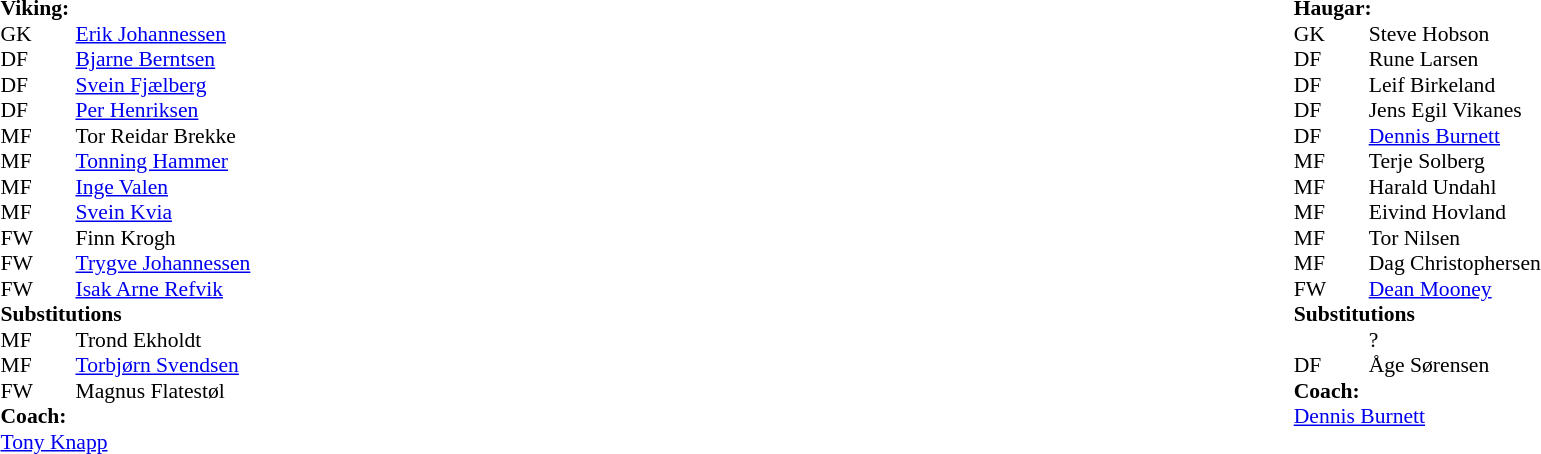<table width="100%">
<tr>
<td valign="top" width="50%"><br><table style="font-size: 90%" cellspacing="0" cellpadding="0">
<tr>
<td colspan="4"><strong>Viking:</strong></td>
</tr>
<tr>
<th width=25></th>
<th width=25></th>
</tr>
<tr>
<td>GK</td>
<td></td>
<td> <a href='#'>Erik Johannessen</a></td>
</tr>
<tr>
<td>DF</td>
<td></td>
<td> <a href='#'>Bjarne Berntsen</a></td>
</tr>
<tr>
<td>DF</td>
<td></td>
<td> <a href='#'>Svein Fjælberg</a></td>
</tr>
<tr>
<td>DF</td>
<td></td>
<td> <a href='#'>Per Henriksen</a></td>
</tr>
<tr>
<td>MF</td>
<td></td>
<td> Tor Reidar Brekke</td>
</tr>
<tr>
<td>MF</td>
<td></td>
<td> <a href='#'>Tonning Hammer</a></td>
</tr>
<tr>
<td>MF</td>
<td></td>
<td> <a href='#'>Inge Valen</a></td>
</tr>
<tr>
<td>MF</td>
<td></td>
<td> <a href='#'>Svein Kvia</a></td>
</tr>
<tr>
<td>FW</td>
<td></td>
<td> Finn Krogh</td>
</tr>
<tr>
<td>FW</td>
<td></td>
<td> <a href='#'>Trygve Johannessen</a></td>
</tr>
<tr>
<td>FW</td>
<td></td>
<td> <a href='#'>Isak Arne Refvik</a></td>
<td></td>
</tr>
<tr>
<td colspan=3><strong>Substitutions</strong></td>
</tr>
<tr>
<td>MF</td>
<td></td>
<td> Trond Ekholdt</td>
<td></td>
</tr>
<tr>
<td>MF</td>
<td></td>
<td> <a href='#'>Torbjørn Svendsen</a></td>
</tr>
<tr>
<td>FW</td>
<td></td>
<td> Magnus Flatestøl</td>
</tr>
<tr>
<td colspan=3><strong>Coach:</strong></td>
</tr>
<tr>
<td colspan=4> <a href='#'>Tony Knapp</a></td>
</tr>
</table>
</td>
<td valign="top" width="50%"><br><table style="font-size: 90%" cellspacing="0" cellpadding="0" align=center>
<tr>
<td colspan="4"><strong>Haugar:</strong></td>
</tr>
<tr>
<th width=25></th>
<th width=25></th>
</tr>
<tr>
<td>GK</td>
<td></td>
<td> Steve Hobson</td>
</tr>
<tr>
<td>DF</td>
<td></td>
<td> Rune Larsen</td>
<td></td>
<td></td>
</tr>
<tr>
<td>DF</td>
<td></td>
<td> Leif Birkeland</td>
</tr>
<tr>
<td>DF</td>
<td></td>
<td> Jens Egil Vikanes</td>
</tr>
<tr>
<td>DF</td>
<td></td>
<td> <a href='#'>Dennis Burnett</a></td>
</tr>
<tr>
<td>MF</td>
<td></td>
<td> Terje Solberg</td>
</tr>
<tr>
<td>MF</td>
<td></td>
<td> Harald Undahl</td>
</tr>
<tr>
<td>MF</td>
<td></td>
<td> Eivind Hovland</td>
<td></td>
<td></td>
</tr>
<tr>
<td>MF</td>
<td></td>
<td> Tor Nilsen</td>
</tr>
<tr>
<td>MF</td>
<td></td>
<td> Dag Christophersen</td>
</tr>
<tr>
<td>FW</td>
<td></td>
<td> <a href='#'>Dean Mooney</a></td>
</tr>
<tr>
<td colspan=3><strong>Substitutions</strong></td>
</tr>
<tr>
<td></td>
<td></td>
<td>?</td>
<td></td>
<td></td>
</tr>
<tr>
<td>DF</td>
<td></td>
<td> Åge Sørensen</td>
<td></td>
<td></td>
</tr>
<tr>
<td colspan=3><strong>Coach:</strong></td>
</tr>
<tr>
<td colspan=4> <a href='#'>Dennis Burnett</a></td>
</tr>
</table>
</td>
</tr>
</table>
